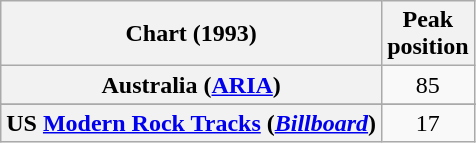<table class="wikitable sortable plainrowheaders">
<tr>
<th>Chart (1993)</th>
<th>Peak<br>position</th>
</tr>
<tr>
<th scope="row">Australia (<a href='#'>ARIA</a>)</th>
<td align=center>85</td>
</tr>
<tr>
</tr>
<tr>
<th scope="row">US <a href='#'>Modern Rock Tracks</a> (<em><a href='#'>Billboard</a></em>)</th>
<td align=center>17</td>
</tr>
</table>
